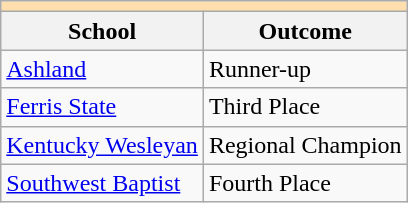<table class="wikitable" style="float:left; margin-right:1em;">
<tr>
<th colspan="3" style="background:#ffdead;"></th>
</tr>
<tr>
<th>School</th>
<th>Outcome</th>
</tr>
<tr>
<td><a href='#'>Ashland</a></td>
<td>Runner-up</td>
</tr>
<tr>
<td><a href='#'>Ferris State</a></td>
<td>Third Place</td>
</tr>
<tr>
<td><a href='#'>Kentucky Wesleyan</a></td>
<td>Regional Champion</td>
</tr>
<tr>
<td><a href='#'>Southwest Baptist</a></td>
<td>Fourth Place</td>
</tr>
</table>
